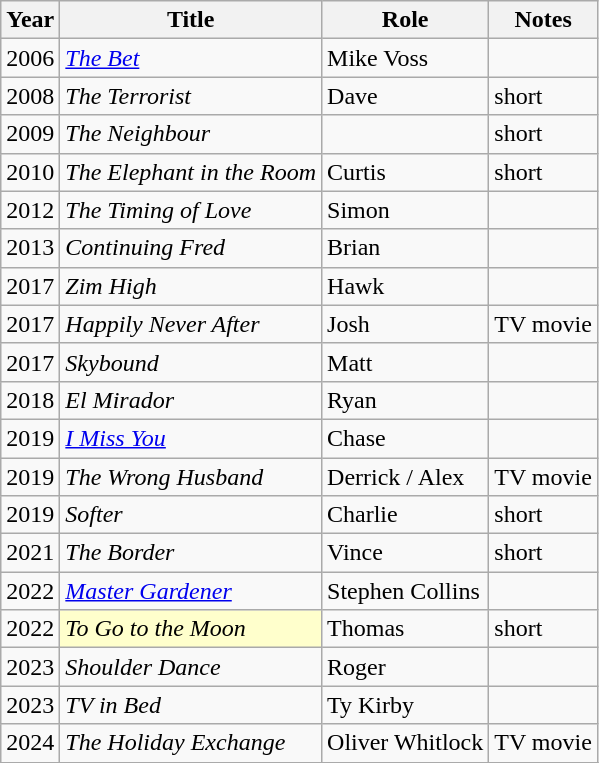<table class="wikitable sortable">
<tr>
<th>Year</th>
<th>Title</th>
<th>Role</th>
<th class="unsortable">Notes</th>
</tr>
<tr>
<td>2006</td>
<td><em><a href='#'>The Bet</a></em></td>
<td>Mike Voss</td>
<td></td>
</tr>
<tr>
<td>2008</td>
<td><em>The Terrorist</em></td>
<td>Dave</td>
<td>short</td>
</tr>
<tr>
<td>2009</td>
<td><em>The Neighbour</em></td>
<td></td>
<td>short</td>
</tr>
<tr>
<td>2010</td>
<td><em>The Elephant in the Room</em></td>
<td>Curtis</td>
<td>short</td>
</tr>
<tr>
<td>2012</td>
<td><em>The Timing of Love</em></td>
<td>Simon</td>
<td></td>
</tr>
<tr>
<td>2013</td>
<td><em>Continuing Fred</em></td>
<td>Brian</td>
<td></td>
</tr>
<tr>
<td>2017</td>
<td><em>Zim High</em></td>
<td>Hawk</td>
<td></td>
</tr>
<tr>
<td>2017</td>
<td><em>Happily Never After</em></td>
<td>Josh</td>
<td>TV movie</td>
</tr>
<tr>
<td>2017</td>
<td><em>Skybound</em></td>
<td>Matt</td>
<td></td>
</tr>
<tr>
<td>2018</td>
<td><em>El Mirador</em></td>
<td>Ryan</td>
<td></td>
</tr>
<tr>
<td>2019</td>
<td><em><a href='#'>I Miss You</a></em></td>
<td>Chase</td>
<td></td>
</tr>
<tr>
<td>2019</td>
<td><em>The Wrong Husband</em></td>
<td>Derrick / Alex</td>
<td>TV movie</td>
</tr>
<tr>
<td>2019</td>
<td><em>Softer</em></td>
<td>Charlie</td>
<td>short</td>
</tr>
<tr>
<td>2021</td>
<td><em>The Border</em></td>
<td>Vince</td>
<td>short</td>
</tr>
<tr>
<td>2022</td>
<td><em><a href='#'>Master Gardener</a></em></td>
<td>Stephen Collins</td>
<td></td>
</tr>
<tr>
<td>2022</td>
<td style="background:#FFFFCC;"><em>To Go to the Moon</em></td>
<td>Thomas</td>
<td>short</td>
</tr>
<tr>
<td>2023</td>
<td><em>Shoulder Dance</em></td>
<td>Roger</td>
<td></td>
</tr>
<tr>
<td>2023</td>
<td><em>TV in Bed</em></td>
<td>Ty Kirby</td>
<td></td>
</tr>
<tr>
<td>2024</td>
<td><em>The Holiday Exchange</em></td>
<td>Oliver Whitlock</td>
<td>TV movie</td>
</tr>
<tr>
</tr>
</table>
